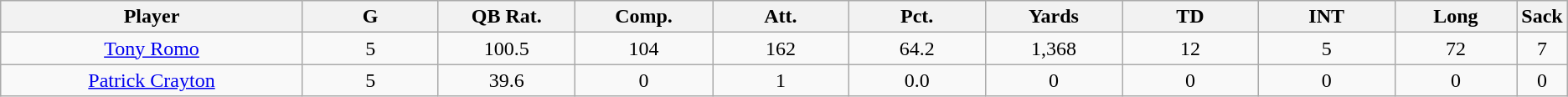<table class="wikitable">
<tr>
<th bgcolor="#DDDDFF" width="20%">Player</th>
<th bgcolor="#DDDDFF" width="9%">G</th>
<th bgcolor="#DDDDFF" width="9%">QB Rat.</th>
<th bgcolor="#DDDDFF" width="9%">Comp.</th>
<th bgcolor="#DDDDFF" width="9%">Att.</th>
<th bgcolor="#DDDDFF" width="9%">Pct.</th>
<th bgcolor="#DDDDFF" width="9%">Yards</th>
<th bgcolor="#DDDDFF" width="9%">TD</th>
<th bgcolor="#DDDDFF" width="9%">INT</th>
<th bgcolor="#DDDDFF" width="9%">Long</th>
<th bgcolor="#DDDDFF" width="9%">Sack</th>
</tr>
<tr align="center">
<td><a href='#'>Tony Romo</a></td>
<td>5</td>
<td>100.5</td>
<td>104</td>
<td>162</td>
<td>64.2</td>
<td>1,368</td>
<td>12</td>
<td>5</td>
<td>72</td>
<td>7</td>
</tr>
<tr align="center">
<td><a href='#'>Patrick Crayton</a></td>
<td>5</td>
<td>39.6</td>
<td>0</td>
<td>1</td>
<td>0.0</td>
<td>0</td>
<td>0</td>
<td>0</td>
<td>0</td>
<td>0</td>
</tr>
</table>
